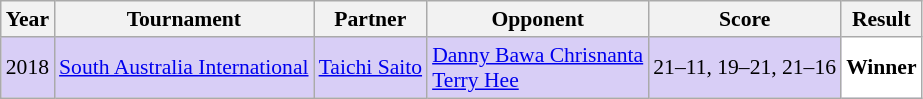<table class="sortable wikitable" style="font-size: 90%;">
<tr>
<th>Year</th>
<th>Tournament</th>
<th>Partner</th>
<th>Opponent</th>
<th>Score</th>
<th>Result</th>
</tr>
<tr style="background:#D8CEF6">
<td align="center">2018</td>
<td align="left"><a href='#'>South Australia International</a></td>
<td align="left"> <a href='#'>Taichi Saito</a></td>
<td align="left"> <a href='#'>Danny Bawa Chrisnanta</a><br> <a href='#'>Terry Hee</a></td>
<td align="left">21–11, 19–21, 21–16</td>
<td style="text-align:left; background:white"> <strong>Winner</strong></td>
</tr>
</table>
